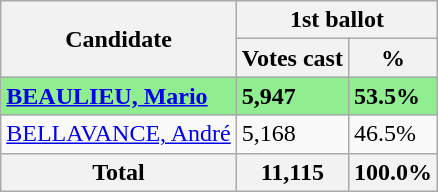<table class="wikitable">
<tr>
<th rowspan="2">Candidate</th>
<th colspan="2">1st ballot</th>
</tr>
<tr>
<th>Votes cast</th>
<th>%</th>
</tr>
<tr style="background:lightgreen;">
<td><strong><a href='#'>BEAULIEU, Mario</a></strong></td>
<td><strong>5,947</strong></td>
<td><strong>53.5%</strong></td>
</tr>
<tr>
<td><a href='#'>BELLAVANCE, André</a></td>
<td>5,168</td>
<td>46.5%</td>
</tr>
<tr>
<th>Total</th>
<th>11,115</th>
<th>100.0%</th>
</tr>
</table>
